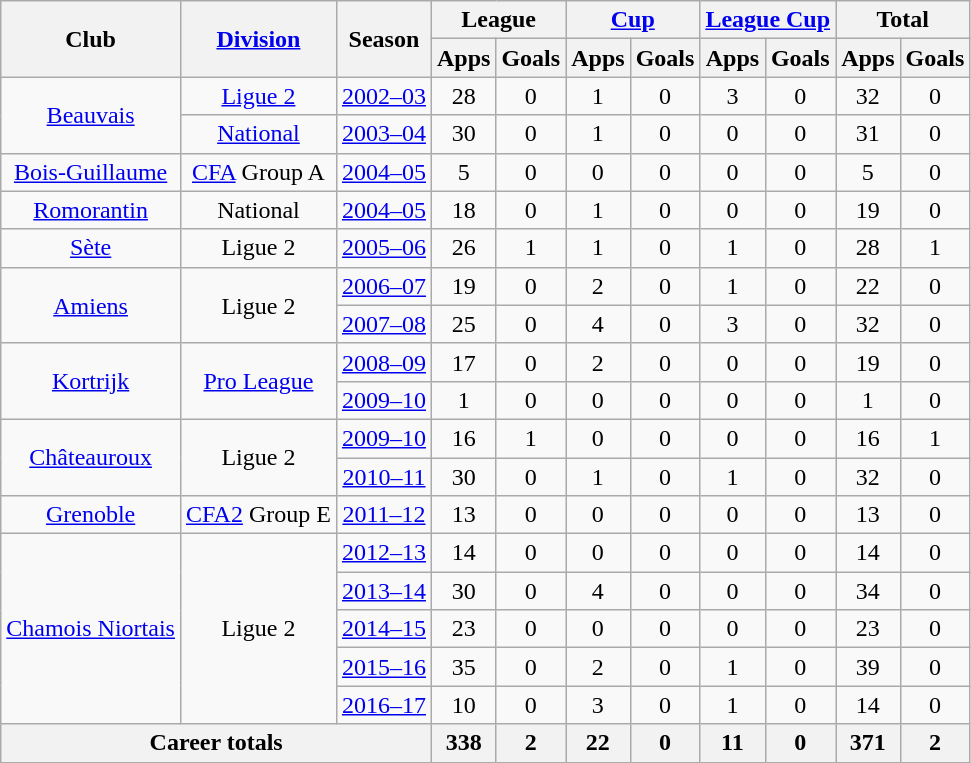<table class="wikitable" style="text-align:center">
<tr>
<th rowspan="2">Club</th>
<th rowspan="2"><a href='#'>Division</a></th>
<th rowspan="2">Season</th>
<th colspan="2">League</th>
<th colspan="2"><a href='#'>Cup</a></th>
<th colspan="2"><a href='#'>League Cup</a></th>
<th colspan="2">Total</th>
</tr>
<tr>
<th>Apps</th>
<th>Goals</th>
<th>Apps</th>
<th>Goals</th>
<th>Apps</th>
<th>Goals</th>
<th>Apps</th>
<th>Goals</th>
</tr>
<tr>
<td rowspan=2><a href='#'>Beauvais</a></td>
<td><a href='#'>Ligue 2</a></td>
<td><a href='#'>2002–03</a></td>
<td>28</td>
<td>0</td>
<td>1</td>
<td>0</td>
<td>3</td>
<td>0</td>
<td>32</td>
<td>0</td>
</tr>
<tr>
<td><a href='#'>National</a></td>
<td><a href='#'>2003–04</a></td>
<td>30</td>
<td>0</td>
<td>1</td>
<td>0</td>
<td>0</td>
<td>0</td>
<td>31</td>
<td>0</td>
</tr>
<tr>
<td><a href='#'>Bois-Guillaume</a></td>
<td><a href='#'>CFA</a> Group A</td>
<td><a href='#'>2004–05</a></td>
<td>5</td>
<td>0</td>
<td>0</td>
<td>0</td>
<td>0</td>
<td>0</td>
<td>5</td>
<td>0</td>
</tr>
<tr>
<td><a href='#'>Romorantin</a></td>
<td>National</td>
<td><a href='#'>2004–05</a></td>
<td>18</td>
<td>0</td>
<td>1</td>
<td>0</td>
<td>0</td>
<td>0</td>
<td>19</td>
<td>0</td>
</tr>
<tr>
<td><a href='#'>Sète</a></td>
<td>Ligue 2</td>
<td><a href='#'>2005–06</a></td>
<td>26</td>
<td>1</td>
<td>1</td>
<td>0</td>
<td>1</td>
<td>0</td>
<td>28</td>
<td>1</td>
</tr>
<tr>
<td rowspan=2><a href='#'>Amiens</a></td>
<td rowspan=2>Ligue 2</td>
<td><a href='#'>2006–07</a></td>
<td>19</td>
<td>0</td>
<td>2</td>
<td>0</td>
<td>1</td>
<td>0</td>
<td>22</td>
<td>0</td>
</tr>
<tr>
<td><a href='#'>2007–08</a></td>
<td>25</td>
<td>0</td>
<td>4</td>
<td>0</td>
<td>3</td>
<td>0</td>
<td>32</td>
<td>0</td>
</tr>
<tr>
<td rowspan=2><a href='#'>Kortrijk</a></td>
<td rowspan=2><a href='#'>Pro League</a></td>
<td><a href='#'>2008–09</a></td>
<td>17</td>
<td>0</td>
<td>2</td>
<td>0</td>
<td>0</td>
<td>0</td>
<td>19</td>
<td>0</td>
</tr>
<tr>
<td><a href='#'>2009–10</a></td>
<td>1</td>
<td>0</td>
<td>0</td>
<td>0</td>
<td>0</td>
<td>0</td>
<td>1</td>
<td>0</td>
</tr>
<tr>
<td rowspan=2><a href='#'>Châteauroux</a></td>
<td rowspan=2>Ligue 2</td>
<td><a href='#'>2009–10</a></td>
<td>16</td>
<td>1</td>
<td>0</td>
<td>0</td>
<td>0</td>
<td>0</td>
<td>16</td>
<td>1</td>
</tr>
<tr>
<td><a href='#'>2010–11</a></td>
<td>30</td>
<td>0</td>
<td>1</td>
<td>0</td>
<td>1</td>
<td>0</td>
<td>32</td>
<td>0</td>
</tr>
<tr>
<td><a href='#'>Grenoble</a></td>
<td><a href='#'>CFA2</a> Group E</td>
<td><a href='#'>2011–12</a></td>
<td>13</td>
<td>0</td>
<td>0</td>
<td>0</td>
<td>0</td>
<td>0</td>
<td>13</td>
<td>0</td>
</tr>
<tr>
<td rowspan=5><a href='#'>Chamois Niortais</a></td>
<td rowspan=5>Ligue 2</td>
<td><a href='#'>2012–13</a></td>
<td>14</td>
<td>0</td>
<td>0</td>
<td>0</td>
<td>0</td>
<td>0</td>
<td>14</td>
<td>0</td>
</tr>
<tr>
<td><a href='#'>2013–14</a></td>
<td>30</td>
<td>0</td>
<td>4</td>
<td>0</td>
<td>0</td>
<td>0</td>
<td>34</td>
<td>0</td>
</tr>
<tr>
<td><a href='#'>2014–15</a></td>
<td>23</td>
<td>0</td>
<td>0</td>
<td>0</td>
<td>0</td>
<td>0</td>
<td>23</td>
<td>0</td>
</tr>
<tr>
<td><a href='#'>2015–16</a></td>
<td>35</td>
<td>0</td>
<td>2</td>
<td>0</td>
<td>1</td>
<td>0</td>
<td>39</td>
<td>0</td>
</tr>
<tr>
<td><a href='#'>2016–17</a></td>
<td>10</td>
<td>0</td>
<td>3</td>
<td>0</td>
<td>1</td>
<td>0</td>
<td>14</td>
<td>0</td>
</tr>
<tr>
<th colspan=3>Career totals</th>
<th>338</th>
<th>2</th>
<th>22</th>
<th>0</th>
<th>11</th>
<th>0</th>
<th>371</th>
<th>2</th>
</tr>
</table>
